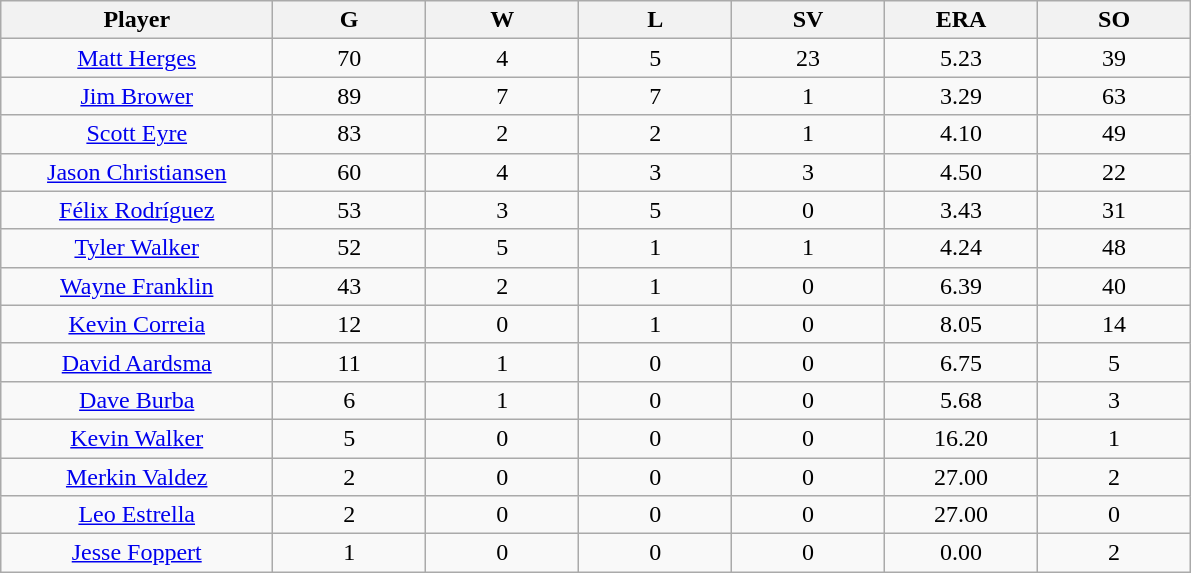<table class="wikitable sortable">
<tr>
<th bgcolor="#DDDDFF" width="16%">Player</th>
<th bgcolor="#DDDDFF" width="9%">G</th>
<th bgcolor="#DDDDFF" width="9%">W</th>
<th bgcolor="#DDDDFF" width="9%">L</th>
<th bgcolor="#DDDDFF" width="9%">SV</th>
<th bgcolor="#DDDDFF" width="9%">ERA</th>
<th bgcolor="#DDDDFF" width="9%">SO</th>
</tr>
<tr align=center>
<td><a href='#'>Matt Herges</a></td>
<td>70</td>
<td>4</td>
<td>5</td>
<td>23</td>
<td>5.23</td>
<td>39</td>
</tr>
<tr align=center>
<td><a href='#'>Jim Brower</a></td>
<td>89</td>
<td>7</td>
<td>7</td>
<td>1</td>
<td>3.29</td>
<td>63</td>
</tr>
<tr align=center>
<td><a href='#'>Scott Eyre</a></td>
<td>83</td>
<td>2</td>
<td>2</td>
<td>1</td>
<td>4.10</td>
<td>49</td>
</tr>
<tr align=center>
<td><a href='#'>Jason Christiansen</a></td>
<td>60</td>
<td>4</td>
<td>3</td>
<td>3</td>
<td>4.50</td>
<td>22</td>
</tr>
<tr align=center>
<td><a href='#'>Félix Rodríguez</a></td>
<td>53</td>
<td>3</td>
<td>5</td>
<td>0</td>
<td>3.43</td>
<td>31</td>
</tr>
<tr align=center>
<td><a href='#'>Tyler Walker</a></td>
<td>52</td>
<td>5</td>
<td>1</td>
<td>1</td>
<td>4.24</td>
<td>48</td>
</tr>
<tr align=center>
<td><a href='#'>Wayne Franklin</a></td>
<td>43</td>
<td>2</td>
<td>1</td>
<td>0</td>
<td>6.39</td>
<td>40</td>
</tr>
<tr align=center>
<td><a href='#'>Kevin Correia</a></td>
<td>12</td>
<td>0</td>
<td>1</td>
<td>0</td>
<td>8.05</td>
<td>14</td>
</tr>
<tr align=center>
<td><a href='#'>David Aardsma</a></td>
<td>11</td>
<td>1</td>
<td>0</td>
<td>0</td>
<td>6.75</td>
<td>5</td>
</tr>
<tr align=center>
<td><a href='#'>Dave Burba</a></td>
<td>6</td>
<td>1</td>
<td>0</td>
<td>0</td>
<td>5.68</td>
<td>3</td>
</tr>
<tr align=center>
<td><a href='#'>Kevin Walker</a></td>
<td>5</td>
<td>0</td>
<td>0</td>
<td>0</td>
<td>16.20</td>
<td>1</td>
</tr>
<tr align=center>
<td><a href='#'>Merkin Valdez</a></td>
<td>2</td>
<td>0</td>
<td>0</td>
<td>0</td>
<td>27.00</td>
<td>2</td>
</tr>
<tr align=center>
<td><a href='#'>Leo Estrella</a></td>
<td>2</td>
<td>0</td>
<td>0</td>
<td>0</td>
<td>27.00</td>
<td>0</td>
</tr>
<tr align=center>
<td><a href='#'>Jesse Foppert</a></td>
<td>1</td>
<td>0</td>
<td>0</td>
<td>0</td>
<td>0.00</td>
<td>2</td>
</tr>
</table>
